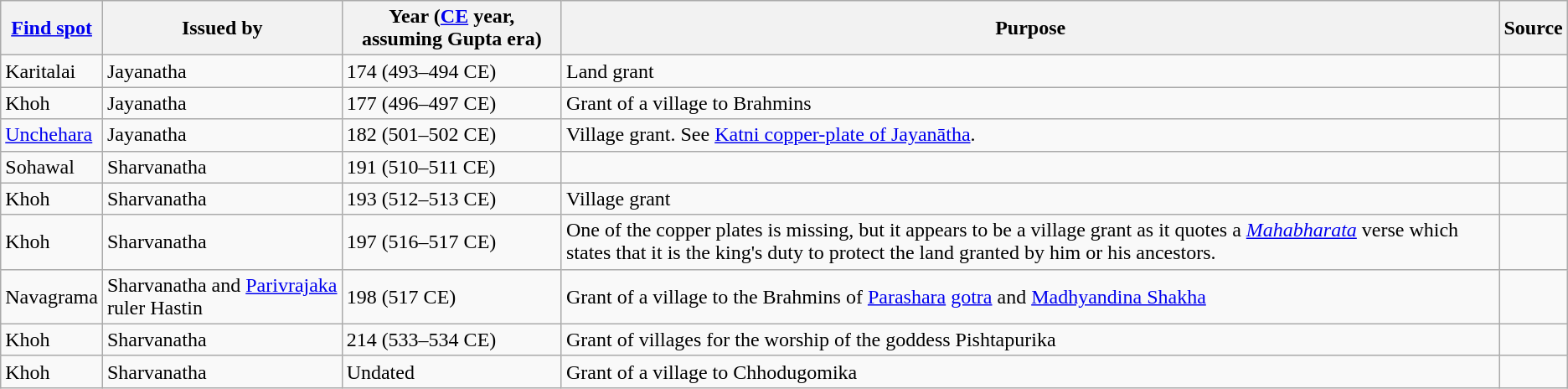<table class="wikitable">
<tr>
<th><a href='#'>Find spot</a></th>
<th>Issued by</th>
<th>Year (<a href='#'>CE</a> year, assuming Gupta era)</th>
<th>Purpose</th>
<th>Source</th>
</tr>
<tr>
<td>Karitalai</td>
<td>Jayanatha</td>
<td>174 (493–494 CE)</td>
<td>Land grant</td>
<td></td>
</tr>
<tr>
<td>Khoh</td>
<td>Jayanatha</td>
<td>177 (496–497 CE)</td>
<td>Grant of a village to Brahmins</td>
<td></td>
</tr>
<tr>
<td><a href='#'>Unchehara</a></td>
<td>Jayanatha</td>
<td>182 (501–502 CE)</td>
<td>Village grant. See <a href='#'>Katni copper-plate of Jayanātha</a>.</td>
<td></td>
</tr>
<tr>
<td>Sohawal</td>
<td>Sharvanatha</td>
<td>191 (510–511 CE)</td>
<td></td>
<td></td>
</tr>
<tr>
<td>Khoh</td>
<td>Sharvanatha</td>
<td>193 (512–513 CE)</td>
<td>Village grant</td>
<td></td>
</tr>
<tr>
<td>Khoh</td>
<td>Sharvanatha</td>
<td>197 (516–517 CE)</td>
<td>One of the copper plates is missing, but it appears to be a village grant as it quotes a <em><a href='#'>Mahabharata</a></em> verse which states that it is the king's duty to protect the land granted by him or his ancestors.</td>
<td></td>
</tr>
<tr>
<td>Navagrama</td>
<td>Sharvanatha and <a href='#'>Parivrajaka</a> ruler Hastin</td>
<td>198 (517 CE)</td>
<td>Grant of a village to the Brahmins of <a href='#'>Parashara</a> <a href='#'>gotra</a> and <a href='#'>Madhyandina Shakha</a></td>
<td></td>
</tr>
<tr>
<td>Khoh</td>
<td>Sharvanatha</td>
<td>214 (533–534 CE)</td>
<td>Grant of villages for the worship of the goddess Pishtapurika</td>
<td></td>
</tr>
<tr>
<td>Khoh</td>
<td>Sharvanatha</td>
<td>Undated</td>
<td>Grant of a village to Chhodugomika</td>
<td></td>
</tr>
</table>
